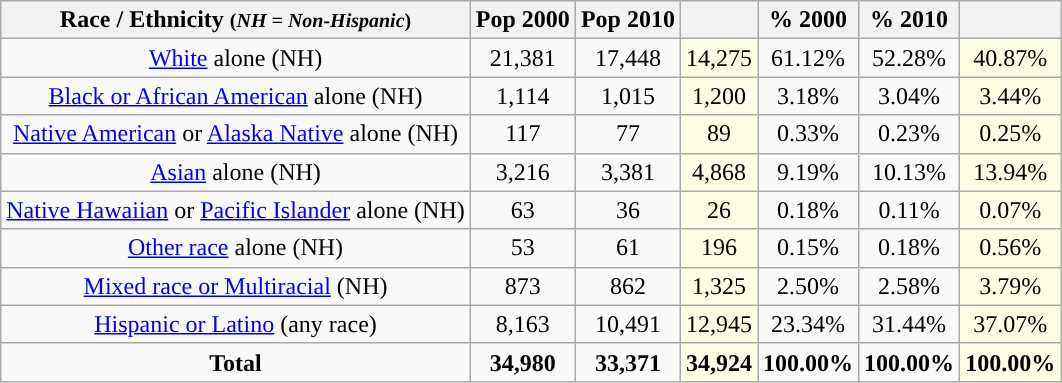<table class="wikitable" style="text-align:center;">
<tr>
<th>Race / Ethnicity <small>(<em>NH = Non-Hispanic</em>)</small></th>
<th>Pop 2000</th>
<th>Pop 2010</th>
<th></th>
<th>% 2000</th>
<th>% 2010</th>
<th></th>
</tr>
<tr>
<td><a href='#'>White</a> alone (NH)</td>
<td>21,381</td>
<td>17,448</td>
<td style='background: #ffffe6;'>14,275</td>
<td>61.12%</td>
<td>52.28%</td>
<td style='background: #ffffe6;'>40.87%</td>
</tr>
<tr>
<td><a href='#'>Black or African American</a> alone (NH)</td>
<td>1,114</td>
<td>1,015</td>
<td style='background: #ffffe6;'>1,200</td>
<td>3.18%</td>
<td>3.04%</td>
<td style='background: #ffffe6;'>3.44%</td>
</tr>
<tr>
<td><a href='#'>Native American</a> or <a href='#'>Alaska Native</a> alone (NH)</td>
<td>117</td>
<td>77</td>
<td style='background: #ffffe6;'>89</td>
<td>0.33%</td>
<td>0.23%</td>
<td style='background: #ffffe6;'>0.25%</td>
</tr>
<tr>
<td><a href='#'>Asian</a> alone (NH)</td>
<td>3,216</td>
<td>3,381</td>
<td style='background: #ffffe6;'>4,868</td>
<td>9.19%</td>
<td>10.13%</td>
<td style='background: #ffffe6;'>13.94%</td>
</tr>
<tr>
<td><a href='#'>Native Hawaiian</a> or <a href='#'>Pacific Islander</a> alone (NH)</td>
<td>63</td>
<td>36</td>
<td style='background: #ffffe6;'>26</td>
<td>0.18%</td>
<td>0.11%</td>
<td style='background: #ffffe6;'>0.07%</td>
</tr>
<tr>
<td><a href='#'>Other race</a> alone (NH)</td>
<td>53</td>
<td>61</td>
<td style='background: #ffffe6;'>196</td>
<td>0.15%</td>
<td>0.18%</td>
<td style='background: #ffffe6;'>0.56%</td>
</tr>
<tr>
<td><a href='#'>Mixed race or Multiracial</a> (NH)</td>
<td>873</td>
<td>862</td>
<td style='background: #ffffe6;'>1,325</td>
<td>2.50%</td>
<td>2.58%</td>
<td style='background: #ffffe6;'>3.79%</td>
</tr>
<tr>
<td><a href='#'>Hispanic or Latino</a> (any race)</td>
<td>8,163</td>
<td>10,491</td>
<td style='background: #ffffe6;'>12,945</td>
<td>23.34%</td>
<td>31.44%</td>
<td style='background: #ffffe6;'>37.07%</td>
</tr>
<tr>
<td><strong>Total</strong></td>
<td><strong>34,980</strong></td>
<td><strong>33,371</strong></td>
<td style='background: #ffffe6;'><strong>34,924</strong></td>
<td><strong>100.00%</strong></td>
<td><strong>100.00%</strong></td>
<td style='background: #ffffe6;'><strong>100.00%</strong></td>
</tr>
</table>
